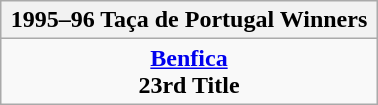<table class="wikitable" style="text-align: center; margin: 0 auto; width: 20%">
<tr>
<th>1995–96 Taça de Portugal Winners</th>
</tr>
<tr>
<td><strong><a href='#'>Benfica</a></strong><br><strong>23rd Title</strong></td>
</tr>
</table>
